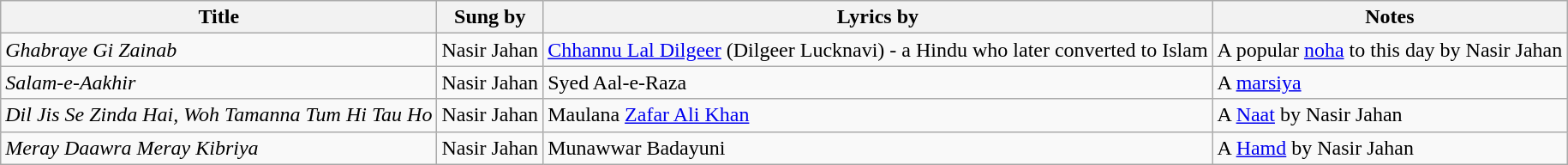<table class = "wikitable">
<tr>
<th>Title</th>
<th>Sung by</th>
<th>Lyrics by</th>
<th>Notes</th>
</tr>
<tr>
<td><em>Ghabraye Gi Zainab</em></td>
<td>Nasir Jahan</td>
<td><a href='#'>Chhannu Lal Dilgeer</a> (Dilgeer Lucknavi) - a Hindu who later converted to Islam</td>
<td>A popular <a href='#'>noha</a> to this day by Nasir Jahan</td>
</tr>
<tr>
<td><em>Salam-e-Aakhir</em></td>
<td>Nasir Jahan</td>
<td>Syed Aal-e-Raza</td>
<td>A <a href='#'>marsiya</a></td>
</tr>
<tr>
<td><em>Dil Jis Se Zinda Hai, Woh Tamanna Tum Hi Tau Ho</em></td>
<td>Nasir Jahan</td>
<td>Maulana <a href='#'>Zafar Ali Khan</a></td>
<td>A <a href='#'>Naat</a> by Nasir Jahan</td>
</tr>
<tr>
<td><em> Meray Daawra Meray Kibriya</em></td>
<td>Nasir Jahan</td>
<td>Munawwar Badayuni</td>
<td>A <a href='#'>Hamd</a> by Nasir Jahan</td>
</tr>
</table>
